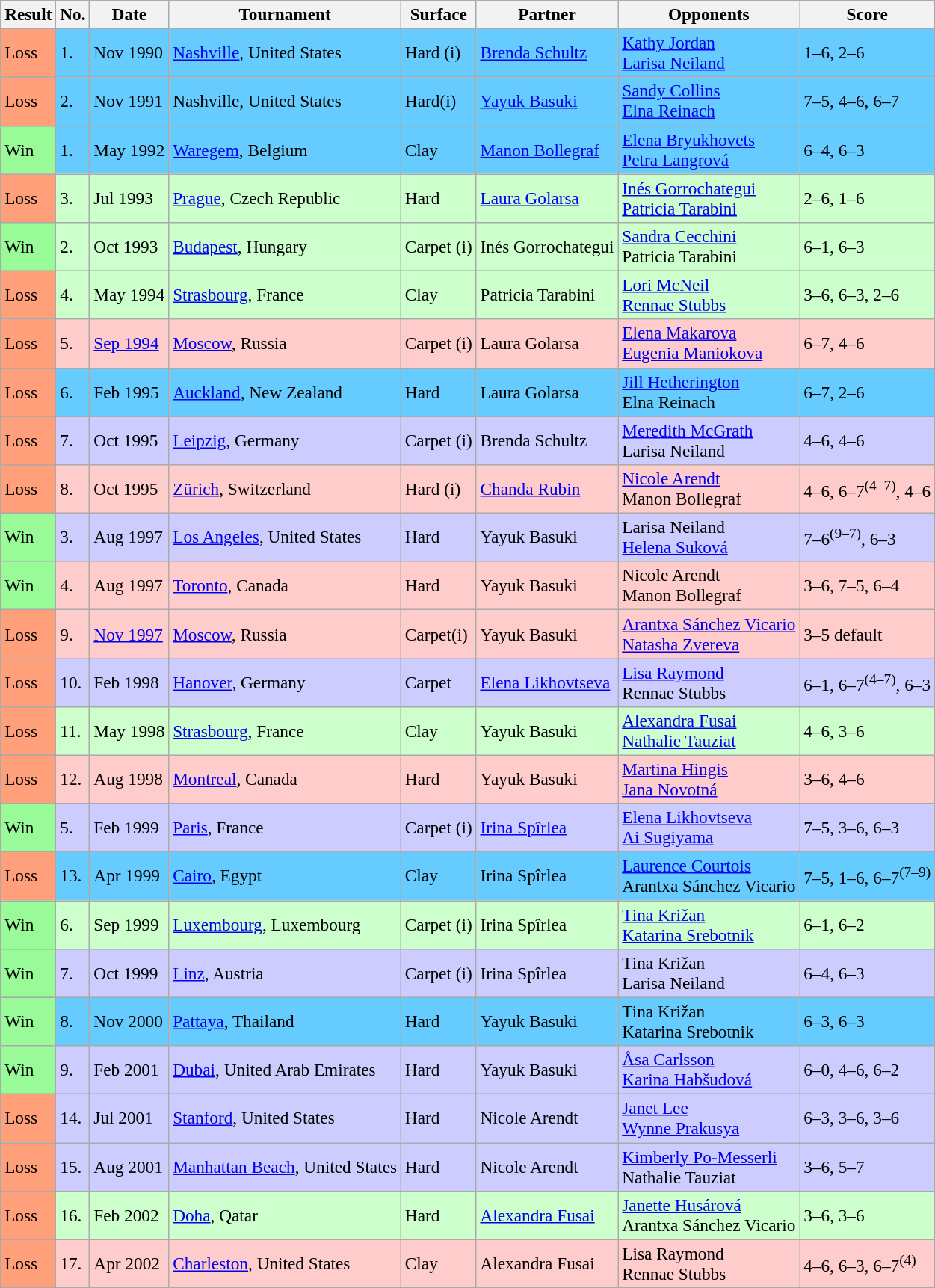<table class="sortable wikitable" style="font-size:97%;">
<tr>
<th>Result</th>
<th>No.</th>
<th>Date</th>
<th>Tournament</th>
<th>Surface</th>
<th>Partner</th>
<th>Opponents</th>
<th class="unsortable">Score</th>
</tr>
<tr style="background:#6cf;">
<td style="background:#ffa07a;">Loss</td>
<td>1.</td>
<td>Nov 1990</td>
<td><a href='#'>Nashville</a>, United States</td>
<td>Hard (i)</td>
<td> <a href='#'>Brenda Schultz</a></td>
<td> <a href='#'>Kathy Jordan</a> <br>  <a href='#'>Larisa Neiland</a></td>
<td>1–6, 2–6</td>
</tr>
<tr bgcolor="#66CCFF">
<td style="background:#ffa07a;">Loss</td>
<td>2.</td>
<td>Nov 1991</td>
<td>Nashville, United States</td>
<td>Hard(i)</td>
<td> <a href='#'>Yayuk Basuki</a></td>
<td> <a href='#'>Sandy Collins</a> <br>  <a href='#'>Elna Reinach</a></td>
<td>7–5, 4–6, 6–7</td>
</tr>
<tr bgcolor="#66CCFF">
<td style="background:#98fb98;">Win</td>
<td>1.</td>
<td>May 1992</td>
<td><a href='#'>Waregem</a>, Belgium</td>
<td>Clay</td>
<td> <a href='#'>Manon Bollegraf</a></td>
<td> <a href='#'>Elena Bryukhovets</a> <br>  <a href='#'>Petra Langrová</a></td>
<td>6–4, 6–3</td>
</tr>
<tr bgcolor="CCFFCC">
<td style="background:#ffa07a;">Loss</td>
<td>3.</td>
<td>Jul 1993</td>
<td><a href='#'>Prague</a>, Czech Republic</td>
<td>Hard</td>
<td> <a href='#'>Laura Golarsa</a></td>
<td> <a href='#'>Inés Gorrochategui</a> <br>  <a href='#'>Patricia Tarabini</a></td>
<td>2–6, 1–6</td>
</tr>
<tr bgcolor="#CCFFCC">
<td style="background:#98fb98;">Win</td>
<td>2.</td>
<td>Oct 1993</td>
<td><a href='#'>Budapest</a>, Hungary</td>
<td>Carpet (i)</td>
<td> Inés Gorrochategui</td>
<td> <a href='#'>Sandra Cecchini</a> <br>  Patricia Tarabini</td>
<td>6–1, 6–3</td>
</tr>
<tr bgcolor="CCFFCC">
<td style="background:#ffa07a;">Loss</td>
<td>4.</td>
<td>May 1994</td>
<td><a href='#'>Strasbourg</a>, France</td>
<td>Clay</td>
<td> Patricia Tarabini</td>
<td> <a href='#'>Lori McNeil</a> <br>  <a href='#'>Rennae Stubbs</a></td>
<td>3–6, 6–3, 2–6</td>
</tr>
<tr bgcolor="ffcccc">
<td style="background:#ffa07a;">Loss</td>
<td>5.</td>
<td><a href='#'>Sep 1994</a></td>
<td><a href='#'>Moscow</a>, Russia</td>
<td>Carpet (i)</td>
<td> Laura Golarsa</td>
<td> <a href='#'>Elena Makarova</a> <br>  <a href='#'>Eugenia Maniokova</a></td>
<td>6–7, 4–6</td>
</tr>
<tr bgcolor="66CCFF">
<td style="background:#ffa07a;">Loss</td>
<td>6.</td>
<td>Feb 1995</td>
<td><a href='#'>Auckland</a>, New Zealand</td>
<td>Hard</td>
<td> Laura Golarsa</td>
<td> <a href='#'>Jill Hetherington</a> <br>  Elna Reinach</td>
<td>6–7, 2–6</td>
</tr>
<tr style="background:#ccf;">
<td style="background:#ffa07a;">Loss</td>
<td>7.</td>
<td>Oct 1995</td>
<td><a href='#'>Leipzig</a>, Germany</td>
<td>Carpet (i)</td>
<td> Brenda Schultz</td>
<td> <a href='#'>Meredith McGrath</a> <br>  Larisa Neiland</td>
<td>4–6, 4–6</td>
</tr>
<tr bgcolor="#FFCCCC">
<td style="background:#ffa07a;">Loss</td>
<td>8.</td>
<td>Oct 1995</td>
<td><a href='#'>Zürich</a>, Switzerland</td>
<td>Hard (i)</td>
<td> <a href='#'>Chanda Rubin</a></td>
<td> <a href='#'>Nicole Arendt</a> <br>  Manon Bollegraf</td>
<td>4–6, 6–7<sup>(4–7)</sup>, 4–6</td>
</tr>
<tr bgcolor="#ccccff">
<td style="background:#98fb98;">Win</td>
<td>3.</td>
<td>Aug 1997</td>
<td><a href='#'>Los Angeles</a>, United States</td>
<td>Hard</td>
<td> Yayuk Basuki</td>
<td> Larisa Neiland <br>  <a href='#'>Helena Suková</a></td>
<td>7–6<sup>(9–7)</sup>, 6–3</td>
</tr>
<tr bgcolor="#ffcccc">
<td style="background:#98fb98;">Win</td>
<td>4.</td>
<td>Aug 1997</td>
<td><a href='#'>Toronto</a>, Canada</td>
<td>Hard</td>
<td> Yayuk Basuki</td>
<td> Nicole Arendt <br>  Manon Bollegraf</td>
<td>3–6, 7–5, 6–4</td>
</tr>
<tr bgcolor="#ffcccc">
<td style="background:#ffa07a;">Loss</td>
<td>9.</td>
<td><a href='#'>Nov 1997</a></td>
<td><a href='#'>Moscow</a>, Russia</td>
<td>Carpet(i)</td>
<td> Yayuk Basuki</td>
<td> <a href='#'>Arantxa Sánchez Vicario</a> <br>  <a href='#'>Natasha Zvereva</a></td>
<td>3–5 default</td>
</tr>
<tr style="background:#ccf;">
<td style="background:#ffa07a;">Loss</td>
<td>10.</td>
<td>Feb 1998</td>
<td><a href='#'>Hanover</a>, Germany</td>
<td>Carpet</td>
<td> <a href='#'>Elena Likhovtseva</a></td>
<td> <a href='#'>Lisa Raymond</a> <br>  Rennae Stubbs</td>
<td>6–1, 6–7<sup>(4–7)</sup>, 6–3</td>
</tr>
<tr bgcolor="#CCFFCC">
<td style="background:#ffa07a;">Loss</td>
<td>11.</td>
<td>May 1998</td>
<td><a href='#'>Strasbourg</a>, France</td>
<td>Clay</td>
<td> Yayuk Basuki</td>
<td> <a href='#'>Alexandra Fusai</a> <br> <a href='#'>Nathalie Tauziat</a></td>
<td>4–6, 3–6</td>
</tr>
<tr bgcolor="#ffcccc">
<td style="background:#ffa07a;">Loss</td>
<td>12.</td>
<td>Aug 1998</td>
<td><a href='#'>Montreal</a>, Canada</td>
<td>Hard</td>
<td> Yayuk Basuki</td>
<td> <a href='#'>Martina Hingis</a> <br>   <a href='#'>Jana Novotná</a></td>
<td>3–6, 4–6</td>
</tr>
<tr bgcolor="#ccccff">
<td style="background:#98fb98;">Win</td>
<td>5.</td>
<td>Feb 1999</td>
<td><a href='#'>Paris</a>, France</td>
<td>Carpet (i)</td>
<td> <a href='#'>Irina Spîrlea</a></td>
<td> <a href='#'>Elena Likhovtseva</a> <br>  <a href='#'>Ai Sugiyama</a></td>
<td>7–5, 3–6, 6–3</td>
</tr>
<tr style="background:#6cf;">
<td style="background:#ffa07a;">Loss</td>
<td>13.</td>
<td>Apr 1999</td>
<td><a href='#'>Cairo</a>, Egypt</td>
<td>Clay</td>
<td> Irina Spîrlea</td>
<td> <a href='#'>Laurence Courtois</a><br> Arantxa Sánchez Vicario</td>
<td>7–5, 1–6, 6–7<sup>(7–9)</sup></td>
</tr>
<tr bgcolor="#CCFFCC">
<td style="background:#98fb98;">Win</td>
<td>6.</td>
<td>Sep 1999</td>
<td><a href='#'>Luxembourg</a>, Luxembourg</td>
<td>Carpet (i)</td>
<td> Irina Spîrlea</td>
<td> <a href='#'>Tina Križan</a> <br>  <a href='#'>Katarina Srebotnik</a></td>
<td>6–1, 6–2</td>
</tr>
<tr bgcolor="#ccccff">
<td style="background:#98fb98;">Win</td>
<td>7.</td>
<td>Oct 1999</td>
<td><a href='#'>Linz</a>, Austria</td>
<td>Carpet (i)</td>
<td> Irina Spîrlea</td>
<td> Tina Križan <br>  Larisa Neiland</td>
<td>6–4, 6–3</td>
</tr>
<tr bgcolor="#66CCFF">
<td style="background:#98fb98;">Win</td>
<td>8.</td>
<td>Nov 2000</td>
<td><a href='#'>Pattaya</a>, Thailand</td>
<td>Hard</td>
<td> Yayuk Basuki</td>
<td> Tina Križan <br>  Katarina Srebotnik</td>
<td>6–3, 6–3</td>
</tr>
<tr bgcolor="#ccccff">
<td style="background:#98fb98;">Win</td>
<td>9.</td>
<td>Feb 2001</td>
<td><a href='#'>Dubai</a>, United Arab Emirates</td>
<td>Hard</td>
<td> Yayuk Basuki</td>
<td> <a href='#'>Åsa Carlsson</a> <br>  <a href='#'>Karina Habšudová</a></td>
<td>6–0, 4–6, 6–2</td>
</tr>
<tr style="background:#ccf;">
<td style="background:#ffa07a;">Loss</td>
<td>14.</td>
<td>Jul 2001</td>
<td><a href='#'>Stanford</a>, United States</td>
<td>Hard</td>
<td> Nicole Arendt</td>
<td> <a href='#'>Janet Lee</a> <br>  <a href='#'>Wynne Prakusya</a></td>
<td>6–3, 3–6, 3–6</td>
</tr>
<tr style="background:#ccf;">
<td style="background:#ffa07a;">Loss</td>
<td>15.</td>
<td>Aug 2001</td>
<td><a href='#'>Manhattan Beach</a>, United States</td>
<td>Hard</td>
<td> Nicole Arendt</td>
<td> <a href='#'>Kimberly Po-Messerli</a> <br>  Nathalie Tauziat</td>
<td>3–6, 5–7</td>
</tr>
<tr style="background:#cfc;">
<td style="background:#ffa07a;">Loss</td>
<td>16.</td>
<td>Feb 2002</td>
<td><a href='#'>Doha</a>, Qatar</td>
<td>Hard</td>
<td> <a href='#'>Alexandra Fusai</a></td>
<td> <a href='#'>Janette Husárová</a><br> Arantxa Sánchez Vicario</td>
<td>3–6, 3–6</td>
</tr>
<tr style="background:#fcc;">
<td style="background:#ffa07a;">Loss</td>
<td>17.</td>
<td>Apr 2002</td>
<td><a href='#'>Charleston</a>, United States</td>
<td>Clay</td>
<td> Alexandra Fusai</td>
<td> Lisa Raymond <br>  Rennae Stubbs</td>
<td>4–6, 6–3, 6–7<sup>(4)</sup></td>
</tr>
</table>
